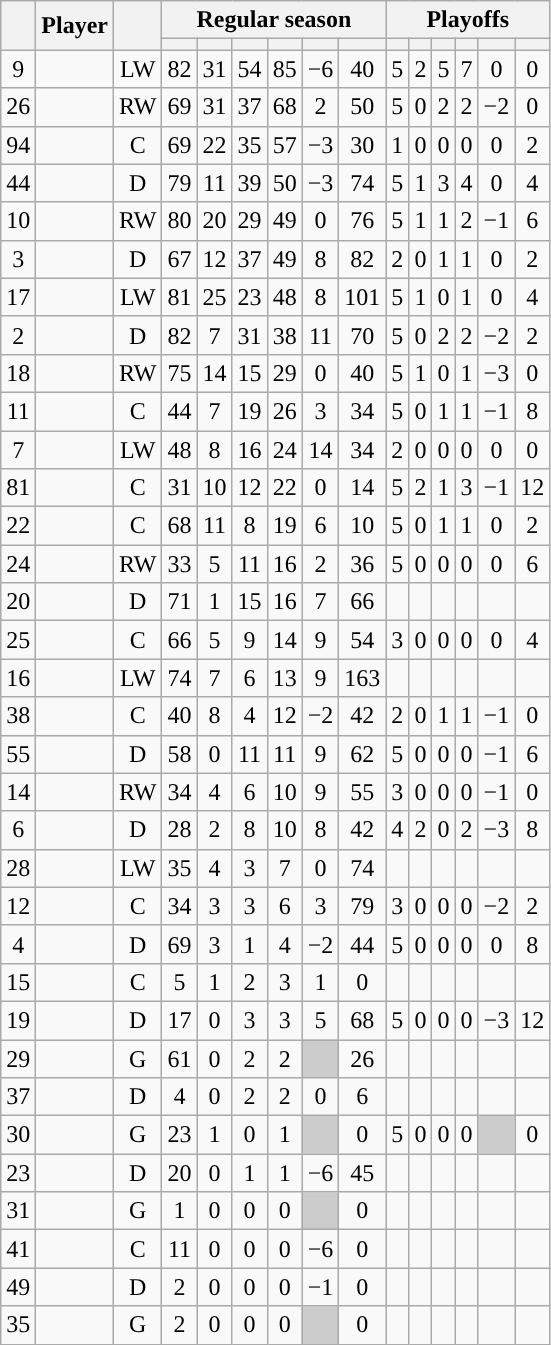<table class="wikitable sortable plainrowheaders" style="text-align:center;">
<tr>
<th scope="col" data-sort-type="number" rowspan="2"></th>
<th scope="col" rowspan="2">Player</th>
<th scope="col" rowspan="2"></th>
<th scope=colgroup colspan=6>Regular season</th>
<th scope=colgroup colspan=6>Playoffs</th>
</tr>
<tr>
<th scope="col" data-sort-type="number"></th>
<th scope="col" data-sort-type="number"></th>
<th scope="col" data-sort-type="number"></th>
<th scope="col" data-sort-type="number"></th>
<th scope="col" data-sort-type="number"></th>
<th scope="col" data-sort-type="number"></th>
<th scope="col" data-sort-type="number"></th>
<th scope="col" data-sort-type="number"></th>
<th scope="col" data-sort-type="number"></th>
<th scope="col" data-sort-type="number"></th>
<th scope="col" data-sort-type="number"></th>
<th scope="col" data-sort-type="number"></th>
</tr>
<tr>
<td scope="row">9</td>
<td align="left"></td>
<td>LW</td>
<td>82</td>
<td>31</td>
<td>54</td>
<td>85</td>
<td>−6</td>
<td>40</td>
<td>5</td>
<td>2</td>
<td>5</td>
<td>7</td>
<td>0</td>
<td>0</td>
</tr>
<tr>
<td scope="row">26</td>
<td align="left"></td>
<td>RW</td>
<td>69</td>
<td>31</td>
<td>37</td>
<td>68</td>
<td>2</td>
<td>50</td>
<td>5</td>
<td>0</td>
<td>2</td>
<td>2</td>
<td>−2</td>
<td>0</td>
</tr>
<tr>
<td scope="row">94</td>
<td align="left"></td>
<td>C</td>
<td>69</td>
<td>22</td>
<td>35</td>
<td>57</td>
<td>−3</td>
<td>30</td>
<td>1</td>
<td>0</td>
<td>0</td>
<td>0</td>
<td>0</td>
<td>2</td>
</tr>
<tr>
<td scope="row">44</td>
<td align="left"></td>
<td>D</td>
<td>79</td>
<td>11</td>
<td>39</td>
<td>50</td>
<td>−3</td>
<td>74</td>
<td>5</td>
<td>1</td>
<td>3</td>
<td>4</td>
<td>0</td>
<td>4</td>
</tr>
<tr>
<td scope="row">10</td>
<td align="left"></td>
<td>RW</td>
<td>80</td>
<td>20</td>
<td>29</td>
<td>49</td>
<td>0</td>
<td>76</td>
<td>5</td>
<td>1</td>
<td>1</td>
<td>2</td>
<td>−1</td>
<td>6</td>
</tr>
<tr>
<td scope="row">3</td>
<td align="left"></td>
<td>D</td>
<td>67</td>
<td>12</td>
<td>37</td>
<td>49</td>
<td>8</td>
<td>82</td>
<td>2</td>
<td>0</td>
<td>1</td>
<td>1</td>
<td>0</td>
<td>2</td>
</tr>
<tr>
<td scope="row">17</td>
<td align="left"></td>
<td>LW</td>
<td>81</td>
<td>25</td>
<td>23</td>
<td>48</td>
<td>8</td>
<td>101</td>
<td>5</td>
<td>1</td>
<td>0</td>
<td>1</td>
<td>0</td>
<td>4</td>
</tr>
<tr>
<td scope="row">2</td>
<td align="left"></td>
<td>D</td>
<td>82</td>
<td>7</td>
<td>31</td>
<td>38</td>
<td>11</td>
<td>70</td>
<td>5</td>
<td>0</td>
<td>2</td>
<td>2</td>
<td>−2</td>
<td>2</td>
</tr>
<tr>
<td scope="row">18</td>
<td align="left"></td>
<td>RW</td>
<td>75</td>
<td>14</td>
<td>15</td>
<td>29</td>
<td>0</td>
<td>40</td>
<td>5</td>
<td>1</td>
<td>0</td>
<td>1</td>
<td>−3</td>
<td>0</td>
</tr>
<tr>
<td scope="row">11</td>
<td align="left"></td>
<td>C</td>
<td>44</td>
<td>7</td>
<td>19</td>
<td>26</td>
<td>3</td>
<td>34</td>
<td>5</td>
<td>0</td>
<td>1</td>
<td>1</td>
<td>−1</td>
<td>8</td>
</tr>
<tr>
<td scope="row">7</td>
<td align="left"></td>
<td>LW</td>
<td>48</td>
<td>8</td>
<td>16</td>
<td>24</td>
<td>14</td>
<td>34</td>
<td>2</td>
<td>0</td>
<td>0</td>
<td>0</td>
<td>0</td>
<td>0</td>
</tr>
<tr>
<td scope="row">81</td>
<td align="left"></td>
<td>C</td>
<td>31</td>
<td>10</td>
<td>12</td>
<td>22</td>
<td>0</td>
<td>14</td>
<td>5</td>
<td>2</td>
<td>1</td>
<td>3</td>
<td>−1</td>
<td>12</td>
</tr>
<tr>
<td scope="row">22</td>
<td align="left"></td>
<td>C</td>
<td>68</td>
<td>11</td>
<td>8</td>
<td>19</td>
<td>6</td>
<td>10</td>
<td>5</td>
<td>0</td>
<td>1</td>
<td>1</td>
<td>0</td>
<td>2</td>
</tr>
<tr>
<td scope="row">24</td>
<td align="left"></td>
<td>RW</td>
<td>33</td>
<td>5</td>
<td>11</td>
<td>16</td>
<td>2</td>
<td>36</td>
<td>5</td>
<td>0</td>
<td>0</td>
<td>0</td>
<td>0</td>
<td>6</td>
</tr>
<tr>
<td scope="row">20</td>
<td align="left"></td>
<td>D</td>
<td>71</td>
<td>1</td>
<td>15</td>
<td>16</td>
<td>7</td>
<td>66</td>
<td></td>
<td></td>
<td></td>
<td></td>
<td></td>
<td></td>
</tr>
<tr>
<td scope="row">25</td>
<td align="left"></td>
<td>C</td>
<td>66</td>
<td>5</td>
<td>9</td>
<td>14</td>
<td>9</td>
<td>54</td>
<td>3</td>
<td>0</td>
<td>0</td>
<td>0</td>
<td>0</td>
<td>4</td>
</tr>
<tr>
<td scope="row">16</td>
<td align="left"></td>
<td>LW</td>
<td>74</td>
<td>7</td>
<td>6</td>
<td>13</td>
<td>9</td>
<td>163</td>
<td></td>
<td></td>
<td></td>
<td></td>
<td></td>
<td></td>
</tr>
<tr>
<td scope="row">38</td>
<td align="left"></td>
<td>C</td>
<td>40</td>
<td>8</td>
<td>4</td>
<td>12</td>
<td>−2</td>
<td>42</td>
<td>2</td>
<td>0</td>
<td>1</td>
<td>1</td>
<td>−1</td>
<td>0</td>
</tr>
<tr>
<td scope="row">55</td>
<td align="left"></td>
<td>D</td>
<td>58</td>
<td>0</td>
<td>11</td>
<td>11</td>
<td>9</td>
<td>62</td>
<td>5</td>
<td>0</td>
<td>0</td>
<td>0</td>
<td>−1</td>
<td>6</td>
</tr>
<tr>
<td scope="row">14</td>
<td align="left"></td>
<td>RW</td>
<td>34</td>
<td>4</td>
<td>6</td>
<td>10</td>
<td>9</td>
<td>55</td>
<td>3</td>
<td>0</td>
<td>0</td>
<td>0</td>
<td>−1</td>
<td>0</td>
</tr>
<tr>
<td scope="row">6</td>
<td align="left"></td>
<td>D</td>
<td>28</td>
<td>2</td>
<td>8</td>
<td>10</td>
<td>8</td>
<td>42</td>
<td>4</td>
<td>2</td>
<td>0</td>
<td>2</td>
<td>−3</td>
<td>8</td>
</tr>
<tr>
<td scope="row">28</td>
<td align="left"></td>
<td>LW</td>
<td>35</td>
<td>4</td>
<td>3</td>
<td>7</td>
<td>0</td>
<td>74</td>
<td></td>
<td></td>
<td></td>
<td></td>
<td></td>
<td></td>
</tr>
<tr>
<td scope="row">12</td>
<td align="left"></td>
<td>C</td>
<td>34</td>
<td>3</td>
<td>3</td>
<td>6</td>
<td>3</td>
<td>79</td>
<td>3</td>
<td>0</td>
<td>0</td>
<td>0</td>
<td>−2</td>
<td>2</td>
</tr>
<tr>
<td scope="row">4</td>
<td align="left"></td>
<td>D</td>
<td>69</td>
<td>3</td>
<td>1</td>
<td>4</td>
<td>−2</td>
<td>44</td>
<td>5</td>
<td>0</td>
<td>0</td>
<td>0</td>
<td>0</td>
<td>8</td>
</tr>
<tr>
<td scope="row">15</td>
<td align="left"></td>
<td>C</td>
<td>5</td>
<td>1</td>
<td>2</td>
<td>3</td>
<td>1</td>
<td>0</td>
<td></td>
<td></td>
<td></td>
<td></td>
<td></td>
<td></td>
</tr>
<tr>
<td scope="row">19</td>
<td align="left"></td>
<td>D</td>
<td>17</td>
<td>0</td>
<td>3</td>
<td>3</td>
<td>5</td>
<td>68</td>
<td>5</td>
<td>0</td>
<td>0</td>
<td>0</td>
<td>−3</td>
<td>12</td>
</tr>
<tr>
<td scope="row">29</td>
<td align="left"></td>
<td>G</td>
<td>61</td>
<td>0</td>
<td>2</td>
<td>2</td>
<td style="background:#ccc"></td>
<td>26</td>
<td></td>
<td></td>
<td></td>
<td></td>
<td></td>
<td></td>
</tr>
<tr>
<td scope="row">37</td>
<td align="left"></td>
<td>D</td>
<td>4</td>
<td>0</td>
<td>2</td>
<td>2</td>
<td>0</td>
<td>6</td>
<td></td>
<td></td>
<td></td>
<td></td>
<td></td>
<td></td>
</tr>
<tr>
<td scope="row">30</td>
<td align="left"></td>
<td>G</td>
<td>23</td>
<td>1</td>
<td>0</td>
<td>1</td>
<td style="background:#ccc"></td>
<td>0</td>
<td>5</td>
<td>0</td>
<td>0</td>
<td>0</td>
<td style="background:#ccc"></td>
<td>0</td>
</tr>
<tr>
<td scope="row">23</td>
<td align="left"></td>
<td>D</td>
<td>20</td>
<td>0</td>
<td>1</td>
<td>1</td>
<td>−6</td>
<td>45</td>
<td></td>
<td></td>
<td></td>
<td></td>
<td></td>
<td></td>
</tr>
<tr>
<td scope="row">31</td>
<td align="left"></td>
<td>G</td>
<td>1</td>
<td>0</td>
<td>0</td>
<td>0</td>
<td style="background:#ccc"></td>
<td>0</td>
<td></td>
<td></td>
<td></td>
<td></td>
<td></td>
<td></td>
</tr>
<tr>
<td scope="row">41</td>
<td align="left"></td>
<td>C</td>
<td>11</td>
<td>0</td>
<td>0</td>
<td>0</td>
<td>−6</td>
<td>0</td>
<td></td>
<td></td>
<td></td>
<td></td>
<td></td>
<td></td>
</tr>
<tr>
<td scope="row">49</td>
<td align="left"></td>
<td>D</td>
<td>2</td>
<td>0</td>
<td>0</td>
<td>0</td>
<td>−1</td>
<td>0</td>
<td></td>
<td></td>
<td></td>
<td></td>
<td></td>
<td></td>
</tr>
<tr>
<td scope="row">35</td>
<td align="left"></td>
<td>G</td>
<td>2</td>
<td>0</td>
<td>0</td>
<td>0</td>
<td style="background:#ccc"></td>
<td>0</td>
<td></td>
<td></td>
<td></td>
<td></td>
<td></td>
<td></td>
</tr>
</table>
